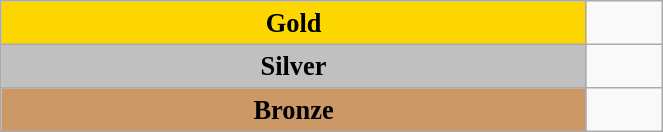<table class="wikitable" style=" text-align:center; font-size:110%;" width="35%">
<tr>
<td bgcolor="gold"><strong>Gold</strong></td>
<td></td>
</tr>
<tr>
<td bgcolor="silver"><strong>Silver</strong></td>
<td></td>
</tr>
<tr>
<td bgcolor="CC9966"><strong>Bronze</strong></td>
<td></td>
</tr>
</table>
